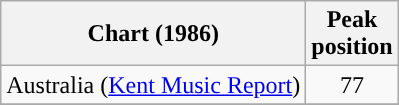<table class="wikitable">
<tr>
<th scope="col">Chart (1986)</th>
<th>Peak<br>position</th>
</tr>
<tr>
<td>Australia (<a href='#'>Kent Music Report</a>)</td>
<td style="text-align:center;">77</td>
</tr>
<tr>
</tr>
<tr>
</tr>
</table>
